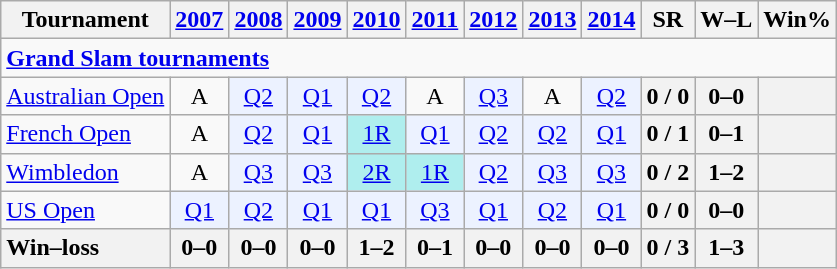<table class=wikitable style=text-align:center>
<tr>
<th>Tournament</th>
<th><a href='#'>2007</a></th>
<th><a href='#'>2008</a></th>
<th><a href='#'>2009</a></th>
<th><a href='#'>2010</a></th>
<th><a href='#'>2011</a></th>
<th><a href='#'>2012</a></th>
<th><a href='#'>2013</a></th>
<th><a href='#'>2014</a></th>
<th>SR</th>
<th>W–L</th>
<th>Win%</th>
</tr>
<tr>
<td colspan=25 style=text-align:left><a href='#'><strong>Grand Slam tournaments</strong></a></td>
</tr>
<tr>
<td align=left><a href='#'>Australian Open</a></td>
<td>A</td>
<td bgcolor=ecf2ff><a href='#'>Q2</a></td>
<td bgcolor=ecf2ff><a href='#'>Q1</a></td>
<td bgcolor=ecf2ff><a href='#'>Q2</a></td>
<td>A</td>
<td bgcolor=ecf2ff><a href='#'>Q3</a></td>
<td>A</td>
<td bgcolor=ecf2ff><a href='#'>Q2</a></td>
<th>0 / 0</th>
<th>0–0</th>
<th></th>
</tr>
<tr>
<td align=left><a href='#'>French Open</a></td>
<td>A</td>
<td bgcolor=ecf2ff><a href='#'>Q2</a></td>
<td bgcolor=ecf2ff><a href='#'>Q1</a></td>
<td bgcolor=afeeee><a href='#'>1R</a></td>
<td bgcolor=ecf2ff><a href='#'>Q1</a></td>
<td bgcolor=ecf2ff><a href='#'>Q2</a></td>
<td bgcolor=ecf2ff><a href='#'>Q2</a></td>
<td bgcolor=ecf2ff><a href='#'>Q1</a></td>
<th>0 / 1</th>
<th>0–1</th>
<th></th>
</tr>
<tr>
<td align=left><a href='#'>Wimbledon</a></td>
<td>A</td>
<td bgcolor=ecf2ff><a href='#'>Q3</a></td>
<td bgcolor=ecf2ff><a href='#'>Q3</a></td>
<td bgcolor=afeeee><a href='#'>2R</a></td>
<td bgcolor=afeeee><a href='#'>1R</a></td>
<td bgcolor=ecf2ff><a href='#'>Q2</a></td>
<td bgcolor=ecf2ff><a href='#'>Q3</a></td>
<td bgcolor=ecf2ff><a href='#'>Q3</a></td>
<th>0 / 2</th>
<th>1–2</th>
<th></th>
</tr>
<tr>
<td align=left><a href='#'>US Open</a></td>
<td bgcolor=ecf2ff><a href='#'>Q1</a></td>
<td bgcolor=ecf2ff><a href='#'>Q2</a></td>
<td bgcolor=ecf2ff><a href='#'>Q1</a></td>
<td bgcolor=ecf2ff><a href='#'>Q1</a></td>
<td bgcolor=ecf2ff><a href='#'>Q3</a></td>
<td bgcolor=ecf2ff><a href='#'>Q1</a></td>
<td bgcolor=ecf2ff><a href='#'>Q2</a></td>
<td bgcolor=ecf2ff><a href='#'>Q1</a></td>
<th>0 / 0</th>
<th>0–0</th>
<th></th>
</tr>
<tr>
<th style=text-align:left><strong>Win–loss</strong></th>
<th>0–0</th>
<th>0–0</th>
<th>0–0</th>
<th>1–2</th>
<th>0–1</th>
<th>0–0</th>
<th>0–0</th>
<th>0–0</th>
<th>0 / 3</th>
<th>1–3</th>
<th></th>
</tr>
</table>
